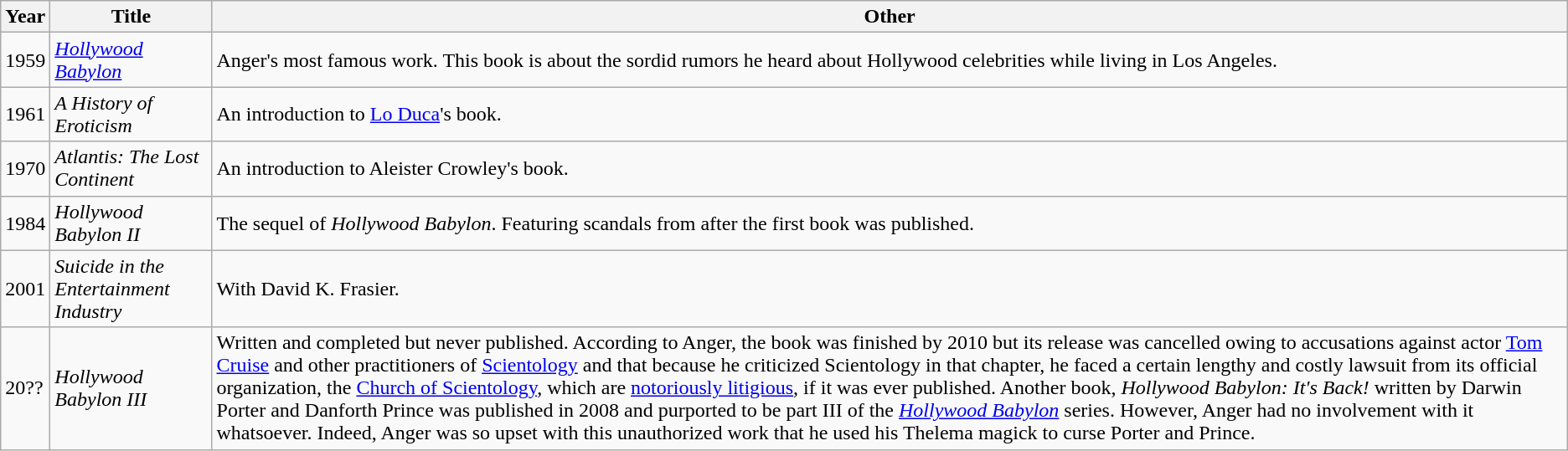<table class="wikitable">
<tr ">
<th>Year</th>
<th>Title</th>
<th>Other</th>
</tr>
<tr>
<td>1959</td>
<td><em><a href='#'>Hollywood Babylon</a></em></td>
<td>Anger's most famous work. This book is about the sordid rumors he heard about Hollywood celebrities while living in Los Angeles.</td>
</tr>
<tr>
<td>1961</td>
<td><em>A History of Eroticism</em></td>
<td>An introduction to <a href='#'>Lo Duca</a>'s book.</td>
</tr>
<tr>
<td>1970</td>
<td><em>Atlantis: The Lost Continent</em></td>
<td>An introduction to Aleister Crowley's book.</td>
</tr>
<tr>
<td>1984</td>
<td><em>Hollywood Babylon II</em></td>
<td>The sequel of <em>Hollywood Babylon</em>. Featuring scandals from after the first book was published.</td>
</tr>
<tr>
<td>2001</td>
<td><em>Suicide in the Entertainment Industry</em></td>
<td>With David K. Frasier.</td>
</tr>
<tr>
<td>20??</td>
<td><em>Hollywood Babylon III</em></td>
<td>Written and completed but never published. According to Anger, the book was finished by 2010 but its release was cancelled owing to accusations against actor <a href='#'>Tom Cruise</a> and other practitioners of <a href='#'>Scientology</a> and that because he criticized Scientology in that chapter, he faced a certain lengthy and costly lawsuit from its official organization, the <a href='#'>Church of Scientology</a>, which are <a href='#'>notoriously litigious</a>, if it was ever published. Another book, <em>Hollywood Babylon: It's Back!</em> written by Darwin Porter and Danforth Prince was published in 2008 and purported to be part III of the <em><a href='#'>Hollywood Babylon</a></em> series. However, Anger had no involvement with it whatsoever. Indeed, Anger was so upset with this unauthorized work that he used his Thelema magick to curse Porter and Prince.</td>
</tr>
</table>
